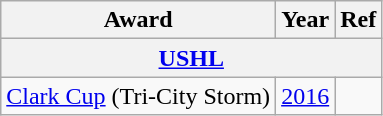<table class="wikitable">
<tr>
<th>Award</th>
<th>Year</th>
<th>Ref</th>
</tr>
<tr>
<th colspan="3"><a href='#'>USHL</a></th>
</tr>
<tr>
<td><a href='#'>Clark Cup</a> (Tri-City Storm)</td>
<td><a href='#'>2016</a></td>
<td></td>
</tr>
</table>
